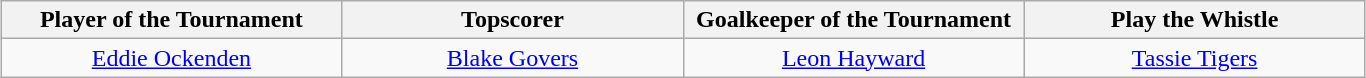<table class=wikitable style="text-align:center; margin:auto">
<tr>
<th style="width: 220px;">Player of the Tournament</th>
<th style="width: 220px;">Topscorer</th>
<th style="width: 220px;">Goalkeeper of the Tournament</th>
<th style="width: 220px;">Play the Whistle</th>
</tr>
<tr>
<td> <a href='#'>Eddie Ockenden</a></td>
<td> <a href='#'>Blake Govers</a></td>
<td> <a href='#'>Leon Hayward</a></td>
<td> <a href='#'>Tassie Tigers</a></td>
</tr>
</table>
